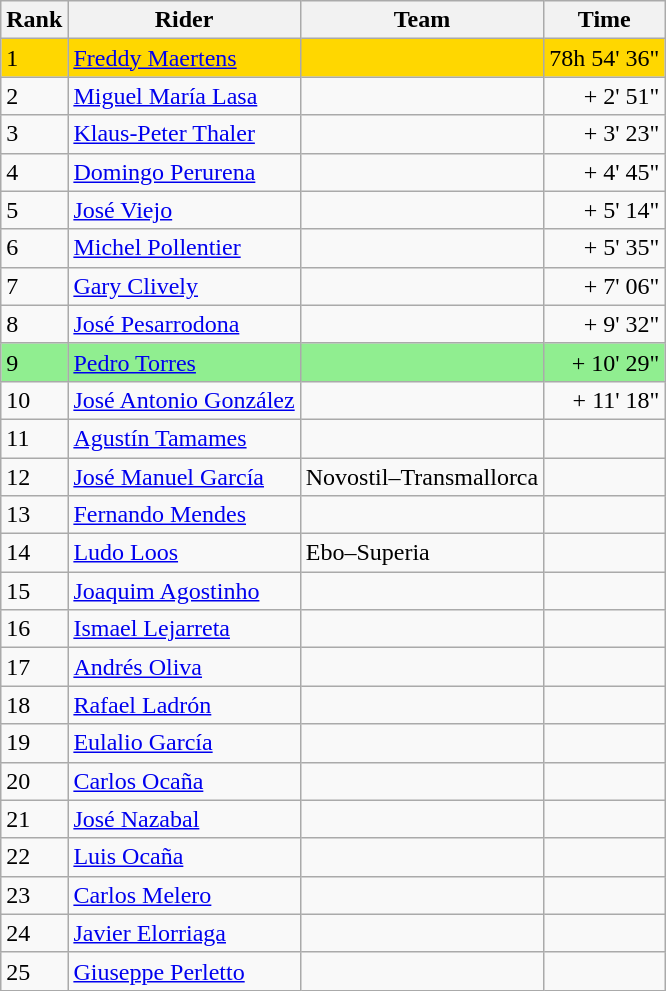<table class="wikitable">
<tr>
<th>Rank</th>
<th>Rider</th>
<th>Team</th>
<th>Time</th>
</tr>
<tr bgcolor=gold>
<td>1</td>
<td>	<a href='#'>Freddy Maertens</a></td>
<td></td>
<td align="right">78h 54' 36"</td>
</tr>
<tr>
<td>2</td>
<td>	<a href='#'>Miguel María Lasa</a></td>
<td></td>
<td align="right">+ 2' 51"</td>
</tr>
<tr>
<td>3</td>
<td>	<a href='#'>Klaus-Peter Thaler</a></td>
<td></td>
<td align="right">+ 3' 23"</td>
</tr>
<tr>
<td>4</td>
<td>	<a href='#'>Domingo Perurena</a></td>
<td></td>
<td align="right">+ 4' 45"</td>
</tr>
<tr>
<td>5</td>
<td>	<a href='#'>José Viejo</a></td>
<td></td>
<td align="right">+ 5' 14"</td>
</tr>
<tr>
<td>6</td>
<td>	<a href='#'>Michel Pollentier</a></td>
<td></td>
<td align="right">+ 5' 35"</td>
</tr>
<tr>
<td>7</td>
<td>	<a href='#'>Gary Clively</a></td>
<td></td>
<td align="right">+ 7' 06"</td>
</tr>
<tr>
<td>8</td>
<td>	<a href='#'>José Pesarrodona</a></td>
<td></td>
<td align="right">+ 9' 32"</td>
</tr>
<tr bgcolor=lightgreen>
<td>9</td>
<td>	<a href='#'>Pedro Torres</a></td>
<td></td>
<td align="right">+ 10' 29"</td>
</tr>
<tr>
<td>10</td>
<td>	<a href='#'>José Antonio González</a></td>
<td></td>
<td align="right">+ 11' 18"</td>
</tr>
<tr>
<td>11</td>
<td>	<a href='#'>Agustín Tamames</a></td>
<td></td>
<td align="right"></td>
</tr>
<tr>
<td>12</td>
<td>	<a href='#'>José Manuel García</a></td>
<td>Novostil–Transmallorca</td>
<td align="right"></td>
</tr>
<tr>
<td>13</td>
<td>	<a href='#'>Fernando Mendes</a></td>
<td></td>
<td align="right"></td>
</tr>
<tr>
<td>14</td>
<td>	<a href='#'>Ludo Loos</a></td>
<td>Ebo–Superia</td>
<td align="right"></td>
</tr>
<tr>
<td>15</td>
<td>	<a href='#'>Joaquim Agostinho</a></td>
<td></td>
<td align="right"></td>
</tr>
<tr>
<td>16</td>
<td>	<a href='#'>Ismael Lejarreta</a></td>
<td></td>
<td align="right"></td>
</tr>
<tr>
<td>17</td>
<td>	<a href='#'>Andrés Oliva</a></td>
<td></td>
<td align="right"></td>
</tr>
<tr>
<td>18</td>
<td>	<a href='#'>Rafael Ladrón</a></td>
<td></td>
<td align="right"></td>
</tr>
<tr>
<td>19</td>
<td>	<a href='#'>Eulalio García</a></td>
<td></td>
<td align="right"></td>
</tr>
<tr>
<td>20</td>
<td>	<a href='#'>Carlos Ocaña</a></td>
<td></td>
<td align="right"></td>
</tr>
<tr>
<td>21</td>
<td>	<a href='#'>José Nazabal</a></td>
<td></td>
<td align="right"></td>
</tr>
<tr>
<td>22</td>
<td>	<a href='#'>Luis Ocaña</a></td>
<td></td>
<td align="right"></td>
</tr>
<tr>
<td>23</td>
<td>	<a href='#'>Carlos Melero</a></td>
<td></td>
<td align="right"></td>
</tr>
<tr>
<td>24</td>
<td>	<a href='#'>Javier Elorriaga</a></td>
<td></td>
<td align="right"></td>
</tr>
<tr>
<td>25</td>
<td>	<a href='#'>Giuseppe Perletto</a></td>
<td></td>
<td align="right"></td>
</tr>
</table>
